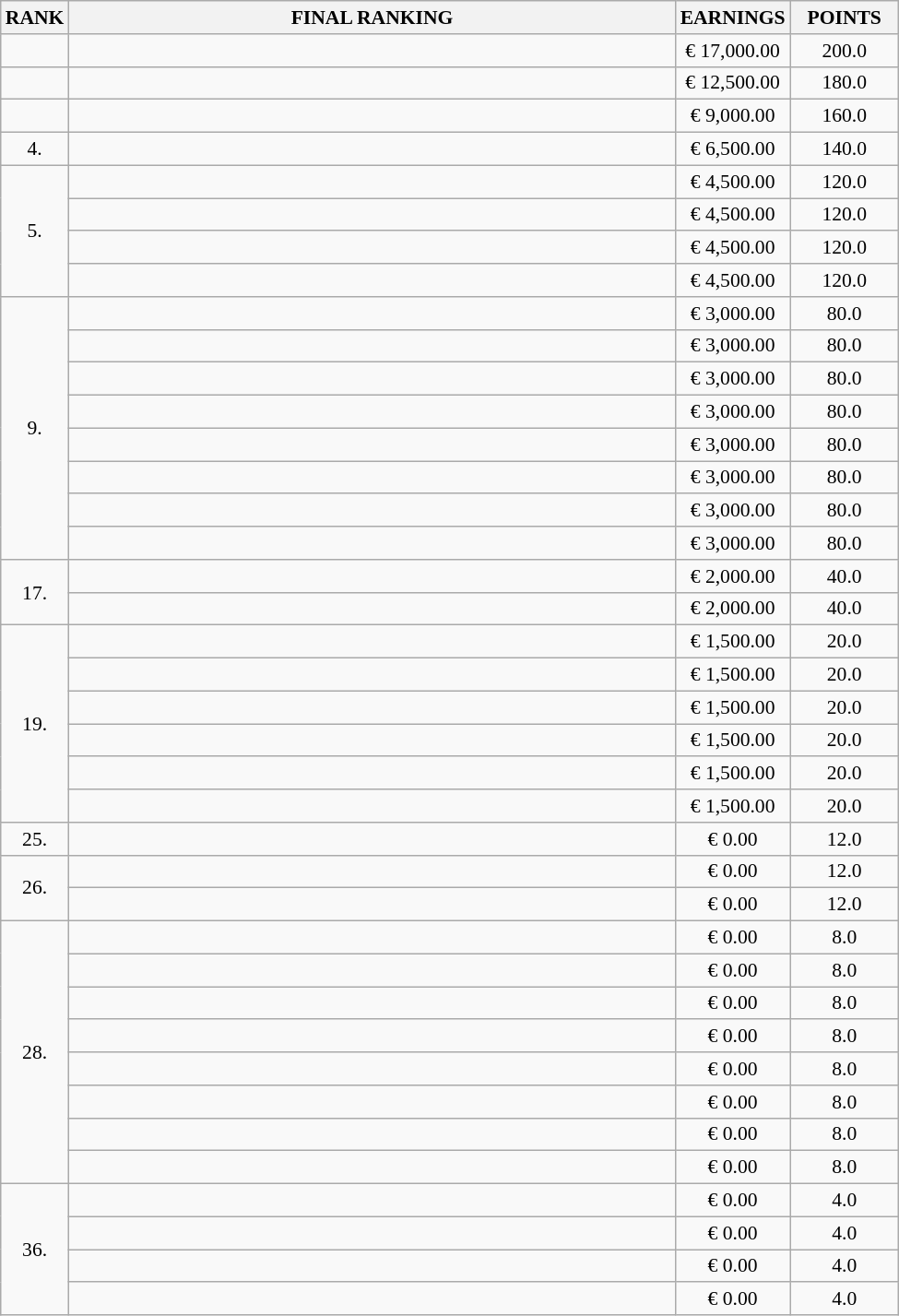<table class="wikitable" style="border-collapse: collapse; font-size: 90%;">
<tr>
<th>RANK</th>
<th style="width: 30em">FINAL RANKING</th>
<th style="width: 5em">EARNINGS</th>
<th style="width: 5em">POINTS</th>
</tr>
<tr>
<td align="center"></td>
<td></td>
<td align="center">€ 17,000.00</td>
<td align="center">200.0</td>
</tr>
<tr>
<td align="center"></td>
<td></td>
<td align="center">€ 12,500.00</td>
<td align="center">180.0</td>
</tr>
<tr>
<td align="center"></td>
<td></td>
<td align="center">€ 9,000.00</td>
<td align="center">160.0</td>
</tr>
<tr>
<td align="center">4.</td>
<td></td>
<td align="center">€ 6,500.00</td>
<td align="center">140.0</td>
</tr>
<tr>
<td rowspan=4 align="center">5.</td>
<td></td>
<td align="center">€ 4,500.00</td>
<td align="center">120.0</td>
</tr>
<tr>
<td></td>
<td align="center">€ 4,500.00</td>
<td align="center">120.0</td>
</tr>
<tr>
<td></td>
<td align="center">€ 4,500.00</td>
<td align="center">120.0</td>
</tr>
<tr>
<td></td>
<td align="center">€ 4,500.00</td>
<td align="center">120.0</td>
</tr>
<tr>
<td rowspan=8 align="center">9.</td>
<td></td>
<td align="center">€ 3,000.00</td>
<td align="center">80.0</td>
</tr>
<tr>
<td></td>
<td align="center">€ 3,000.00</td>
<td align="center">80.0</td>
</tr>
<tr>
<td></td>
<td align="center">€ 3,000.00</td>
<td align="center">80.0</td>
</tr>
<tr>
<td></td>
<td align="center">€ 3,000.00</td>
<td align="center">80.0</td>
</tr>
<tr>
<td></td>
<td align="center">€ 3,000.00</td>
<td align="center">80.0</td>
</tr>
<tr>
<td></td>
<td align="center">€ 3,000.00</td>
<td align="center">80.0</td>
</tr>
<tr>
<td></td>
<td align="center">€ 3,000.00</td>
<td align="center">80.0</td>
</tr>
<tr>
<td></td>
<td align="center">€ 3,000.00</td>
<td align="center">80.0</td>
</tr>
<tr>
<td rowspan=2 align="center">17.</td>
<td></td>
<td align="center">€ 2,000.00</td>
<td align="center">40.0</td>
</tr>
<tr>
<td></td>
<td align="center">€ 2,000.00</td>
<td align="center">40.0</td>
</tr>
<tr>
<td rowspan=6 align="center">19.</td>
<td></td>
<td align="center">€ 1,500.00</td>
<td align="center">20.0</td>
</tr>
<tr>
<td></td>
<td align="center">€ 1,500.00</td>
<td align="center">20.0</td>
</tr>
<tr>
<td></td>
<td align="center">€ 1,500.00</td>
<td align="center">20.0</td>
</tr>
<tr>
<td></td>
<td align="center">€ 1,500.00</td>
<td align="center">20.0</td>
</tr>
<tr>
<td></td>
<td align="center">€ 1,500.00</td>
<td align="center">20.0</td>
</tr>
<tr>
<td></td>
<td align="center">€ 1,500.00</td>
<td align="center">20.0</td>
</tr>
<tr>
<td align="center">25.</td>
<td></td>
<td align="center">€ 0.00</td>
<td align="center">12.0</td>
</tr>
<tr>
<td rowspan=2 align="center">26.</td>
<td></td>
<td align="center">€ 0.00</td>
<td align="center">12.0</td>
</tr>
<tr>
<td></td>
<td align="center">€ 0.00</td>
<td align="center">12.0</td>
</tr>
<tr>
<td rowspan=8 align="center">28.</td>
<td></td>
<td align="center">€ 0.00</td>
<td align="center">8.0</td>
</tr>
<tr>
<td></td>
<td align="center">€ 0.00</td>
<td align="center">8.0</td>
</tr>
<tr>
<td></td>
<td align="center">€ 0.00</td>
<td align="center">8.0</td>
</tr>
<tr>
<td></td>
<td align="center">€ 0.00</td>
<td align="center">8.0</td>
</tr>
<tr>
<td></td>
<td align="center">€ 0.00</td>
<td align="center">8.0</td>
</tr>
<tr>
<td></td>
<td align="center">€ 0.00</td>
<td align="center">8.0</td>
</tr>
<tr>
<td></td>
<td align="center">€ 0.00</td>
<td align="center">8.0</td>
</tr>
<tr>
<td></td>
<td align="center">€ 0.00</td>
<td align="center">8.0</td>
</tr>
<tr>
<td rowspan=4 align="center">36.</td>
<td></td>
<td align="center">€ 0.00</td>
<td align="center">4.0</td>
</tr>
<tr>
<td></td>
<td align="center">€ 0.00</td>
<td align="center">4.0</td>
</tr>
<tr>
<td></td>
<td align="center">€ 0.00</td>
<td align="center">4.0</td>
</tr>
<tr>
<td></td>
<td align="center">€ 0.00</td>
<td align="center">4.0</td>
</tr>
</table>
